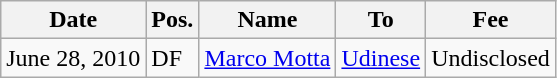<table class="wikitable">
<tr>
<th>Date</th>
<th>Pos.</th>
<th>Name</th>
<th>To</th>
<th>Fee</th>
</tr>
<tr>
<td>June 28, 2010</td>
<td>DF</td>
<td> <a href='#'>Marco Motta</a></td>
<td> <a href='#'>Udinese</a></td>
<td>Undisclosed</td>
</tr>
</table>
